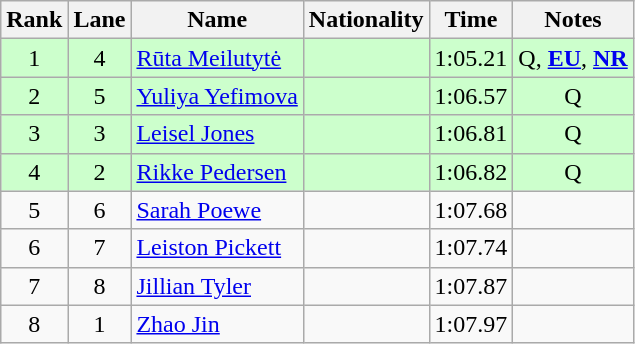<table class="wikitable sortable" style="text-align:center">
<tr>
<th>Rank</th>
<th>Lane</th>
<th>Name</th>
<th>Nationality</th>
<th>Time</th>
<th>Notes</th>
</tr>
<tr bgcolor=ccffcc>
<td>1</td>
<td>4</td>
<td align=left><a href='#'>Rūta Meilutytė</a></td>
<td align=left></td>
<td>1:05.21</td>
<td>Q, <strong><a href='#'>EU</a></strong>,  <strong><a href='#'>NR</a></strong></td>
</tr>
<tr bgcolor=ccffcc>
<td>2</td>
<td>5</td>
<td align=left><a href='#'>Yuliya Yefimova</a></td>
<td align=left></td>
<td>1:06.57</td>
<td>Q</td>
</tr>
<tr bgcolor=ccffcc>
<td>3</td>
<td>3</td>
<td align=left><a href='#'>Leisel Jones</a></td>
<td align=left></td>
<td>1:06.81</td>
<td>Q</td>
</tr>
<tr bgcolor=ccffcc>
<td>4</td>
<td>2</td>
<td align=left><a href='#'>Rikke Pedersen</a></td>
<td align=left></td>
<td>1:06.82</td>
<td>Q</td>
</tr>
<tr>
<td>5</td>
<td>6</td>
<td align=left><a href='#'>Sarah Poewe</a></td>
<td align=left></td>
<td>1:07.68</td>
<td></td>
</tr>
<tr>
<td>6</td>
<td>7</td>
<td align=left><a href='#'>Leiston Pickett</a></td>
<td align=left></td>
<td>1:07.74</td>
<td></td>
</tr>
<tr>
<td>7</td>
<td>8</td>
<td align=left><a href='#'>Jillian Tyler</a></td>
<td align=left></td>
<td>1:07.87</td>
<td></td>
</tr>
<tr>
<td>8</td>
<td>1</td>
<td align=left><a href='#'>Zhao Jin</a></td>
<td align=left></td>
<td>1:07.97</td>
<td></td>
</tr>
</table>
